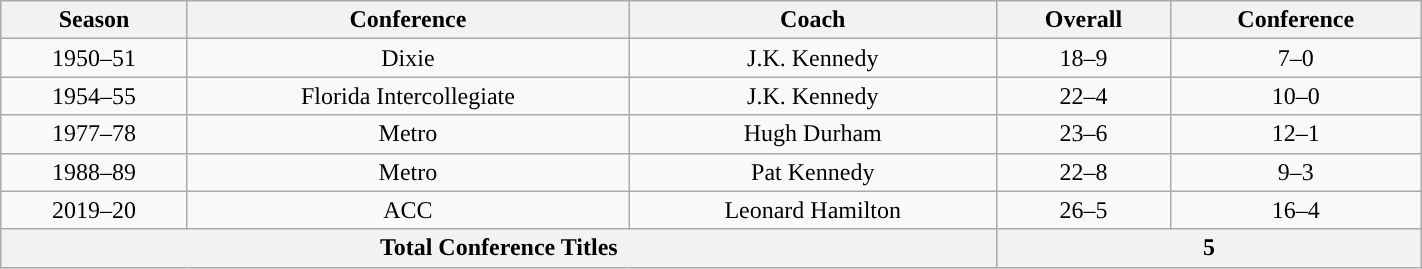<table cellpadding="1" style="width:75%;" class="wikitable" style="text-align:center">
<tr>
<th>Season</th>
<th>Conference</th>
<th>Coach</th>
<th>Overall</th>
<th>Conference</th>
</tr>
<tr style="text-align:center;">
<td>1950–51</td>
<td>Dixie</td>
<td>J.K. Kennedy</td>
<td>18–9</td>
<td>7–0</td>
</tr>
<tr style="text-align:center;">
<td>1954–55</td>
<td>Florida Intercollegiate</td>
<td>J.K. Kennedy</td>
<td>22–4</td>
<td>10–0</td>
</tr>
<tr style="text-align:center;">
<td>1977–78</td>
<td>Metro</td>
<td>Hugh Durham</td>
<td>23–6</td>
<td>12–1</td>
</tr>
<tr style="text-align:center;">
<td>1988–89</td>
<td>Metro</td>
<td>Pat Kennedy</td>
<td>22–8</td>
<td>9–3</td>
</tr>
<tr style="text-align:center;">
<td>2019–20</td>
<td>ACC</td>
<td>Leonard Hamilton</td>
<td>26–5</td>
<td>16–4</td>
</tr>
<tr style="text-align:center;" class="sortbottom">
<th colspan=3;>Total Conference Titles</th>
<th colspan=2;><strong>5</strong></th>
</tr>
</table>
